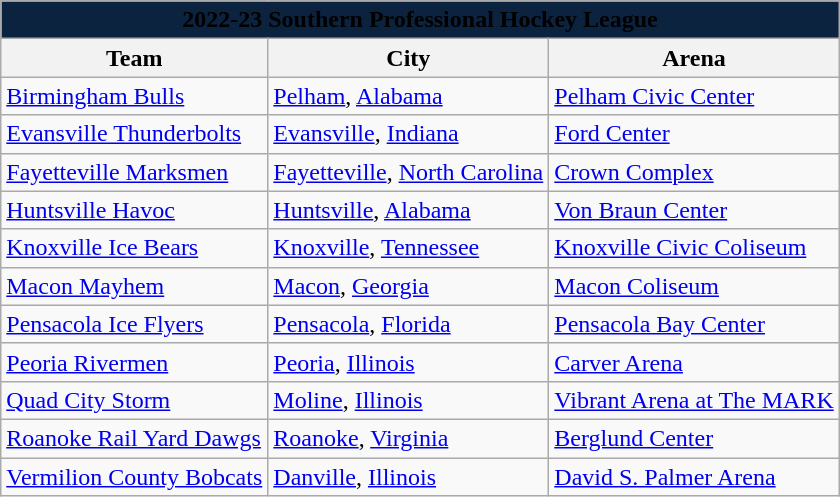<table class="wikitable" style="width:auto">
<tr>
<td bgcolor="#0C2340" align="center" colspan="5"><strong><span>2022-23 Southern Professional Hockey League</span></strong></td>
</tr>
<tr>
<th>Team</th>
<th>City</th>
<th>Arena</th>
</tr>
<tr>
<td><a href='#'>Birmingham Bulls</a></td>
<td><a href='#'>Pelham</a>, <a href='#'>Alabama</a></td>
<td><a href='#'>Pelham Civic Center</a></td>
</tr>
<tr>
<td><a href='#'>Evansville Thunderbolts</a></td>
<td><a href='#'>Evansville</a>, <a href='#'>Indiana</a></td>
<td><a href='#'>Ford Center</a></td>
</tr>
<tr>
<td><a href='#'>Fayetteville Marksmen</a></td>
<td><a href='#'>Fayetteville</a>, <a href='#'>North Carolina</a></td>
<td><a href='#'>Crown Complex</a></td>
</tr>
<tr>
<td><a href='#'>Huntsville Havoc</a></td>
<td><a href='#'>Huntsville</a>, <a href='#'>Alabama</a></td>
<td><a href='#'>Von Braun Center</a></td>
</tr>
<tr>
<td><a href='#'>Knoxville Ice Bears</a></td>
<td><a href='#'>Knoxville</a>, <a href='#'>Tennessee</a></td>
<td><a href='#'>Knoxville Civic Coliseum</a></td>
</tr>
<tr>
<td><a href='#'>Macon Mayhem</a></td>
<td><a href='#'>Macon</a>, <a href='#'>Georgia</a></td>
<td><a href='#'>Macon Coliseum</a></td>
</tr>
<tr>
<td><a href='#'>Pensacola Ice Flyers</a></td>
<td><a href='#'>Pensacola</a>, <a href='#'>Florida</a></td>
<td><a href='#'>Pensacola Bay Center</a></td>
</tr>
<tr>
<td><a href='#'>Peoria Rivermen</a></td>
<td><a href='#'>Peoria</a>, <a href='#'>Illinois</a></td>
<td><a href='#'>Carver Arena</a></td>
</tr>
<tr>
<td><a href='#'>Quad City Storm</a></td>
<td><a href='#'>Moline</a>, <a href='#'>Illinois</a></td>
<td><a href='#'>Vibrant Arena at The MARK</a></td>
</tr>
<tr>
<td><a href='#'>Roanoke Rail Yard Dawgs</a></td>
<td><a href='#'>Roanoke</a>, <a href='#'>Virginia</a></td>
<td><a href='#'>Berglund Center</a></td>
</tr>
<tr>
<td><a href='#'>Vermilion County Bobcats</a></td>
<td><a href='#'>Danville</a>, <a href='#'>Illinois</a></td>
<td><a href='#'>David S. Palmer Arena</a></td>
</tr>
</table>
